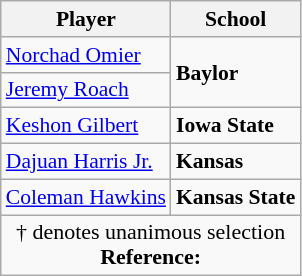<table class="wikitable" style="white-space:nowrap; font-size:90%;">
<tr>
<th>Player</th>
<th>School</th>
</tr>
<tr ,>
<td><a href='#'>Norchad Omier</a></td>
<td rowspan=2><strong>Baylor</strong></td>
</tr>
<tr>
<td><a href='#'>Jeremy Roach</a></td>
</tr>
<tr>
<td><a href='#'>Keshon Gilbert</a></td>
<td><strong>Iowa State</strong></td>
</tr>
<tr>
<td><a href='#'>Dajuan Harris Jr.</a></td>
<td><strong>Kansas</strong></td>
</tr>
<tr>
<td><a href='#'>Coleman Hawkins</a></td>
<td><strong>Kansas State</strong></td>
</tr>
<tr>
<td colspan="4"  style="font-size:11pt; text-align:center;">† denotes unanimous selection<br><strong>Reference:</strong></td>
</tr>
</table>
